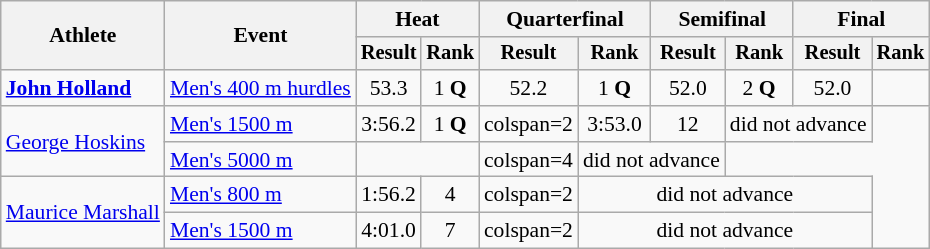<table class=wikitable style=font-size:90%>
<tr>
<th rowspan=2>Athlete</th>
<th rowspan=2>Event</th>
<th colspan=2>Heat</th>
<th colspan=2>Quarterfinal</th>
<th colspan=2>Semifinal</th>
<th colspan=2>Final</th>
</tr>
<tr style=font-size:95%>
<th>Result</th>
<th>Rank</th>
<th>Result</th>
<th>Rank</th>
<th>Result</th>
<th>Rank</th>
<th>Result</th>
<th>Rank</th>
</tr>
<tr align=center>
<td align=left><strong><a href='#'>John Holland</a></strong></td>
<td align=left><a href='#'>Men's 400 m hurdles</a></td>
<td>53.3</td>
<td>1 <strong>Q</strong></td>
<td>52.2</td>
<td>1 <strong>Q</strong></td>
<td>52.0</td>
<td>2 <strong>Q</strong></td>
<td>52.0</td>
<td></td>
</tr>
<tr align=center>
<td align=left rowspan=2><a href='#'>George Hoskins</a></td>
<td align=left><a href='#'>Men's 1500 m</a></td>
<td>3:56.2</td>
<td>1 <strong>Q</strong></td>
<td>colspan=2 </td>
<td>3:53.0</td>
<td>12</td>
<td colspan=2>did not advance</td>
</tr>
<tr align=center>
<td align=left><a href='#'>Men's 5000 m</a></td>
<td colspan=2></td>
<td>colspan=4 </td>
<td colspan=2>did not advance</td>
</tr>
<tr align=center>
<td align=left rowspan=2><a href='#'>Maurice Marshall</a></td>
<td align=left><a href='#'>Men's 800 m</a></td>
<td>1:56.2</td>
<td>4</td>
<td>colspan=2 </td>
<td colspan=4>did not advance</td>
</tr>
<tr align=center>
<td align=left><a href='#'>Men's 1500 m</a></td>
<td>4:01.0</td>
<td>7</td>
<td>colspan=2 </td>
<td colspan=4>did not advance</td>
</tr>
</table>
